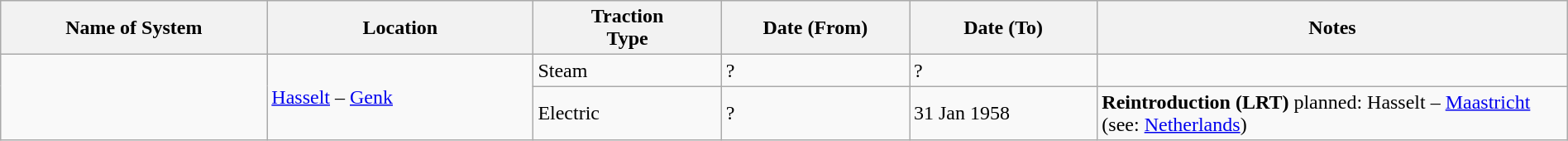<table class="wikitable" width=100%>
<tr>
<th width=17%>Name of System</th>
<th width=17%>Location</th>
<th width=12%>Traction<br>Type</th>
<th width=12%>Date (From)</th>
<th width=12%>Date (To)</th>
<th width=30%>Notes</th>
</tr>
<tr>
<td rowspan=2> </td>
<td rowspan=2><a href='#'>Hasselt</a> – <a href='#'>Genk</a></td>
<td>Steam</td>
<td>?</td>
<td>?</td>
<td> </td>
</tr>
<tr>
<td>Electric</td>
<td>?</td>
<td>31 Jan 1958</td>
<td><strong>Reintroduction (LRT)</strong> planned: Hasselt – <a href='#'>Maastricht</a> (see: <a href='#'>Netherlands</a>)</td>
</tr>
</table>
